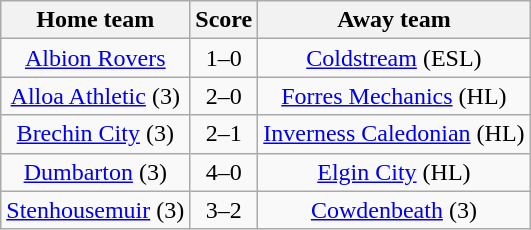<table class="wikitable" style="text-align: center">
<tr>
<th>Home team</th>
<th>Score</th>
<th>Away team</th>
</tr>
<tr>
<td><a href='#'>Albion Rovers</a></td>
<td>1–0</td>
<td><a href='#'>Coldstream</a> (ESL)</td>
</tr>
<tr>
<td><a href='#'>Alloa Athletic</a> (3)</td>
<td>2–0</td>
<td><a href='#'>Forres Mechanics</a> (HL)</td>
</tr>
<tr>
<td><a href='#'>Brechin City</a> (3)</td>
<td>2–1</td>
<td><a href='#'>Inverness Caledonian</a> (HL)</td>
</tr>
<tr>
<td><a href='#'>Dumbarton</a> (3)</td>
<td>4–0</td>
<td><a href='#'>Elgin City</a> (HL)</td>
</tr>
<tr>
<td><a href='#'>Stenhousemuir</a> (3)</td>
<td>3–2</td>
<td><a href='#'>Cowdenbeath</a> (3)</td>
</tr>
</table>
